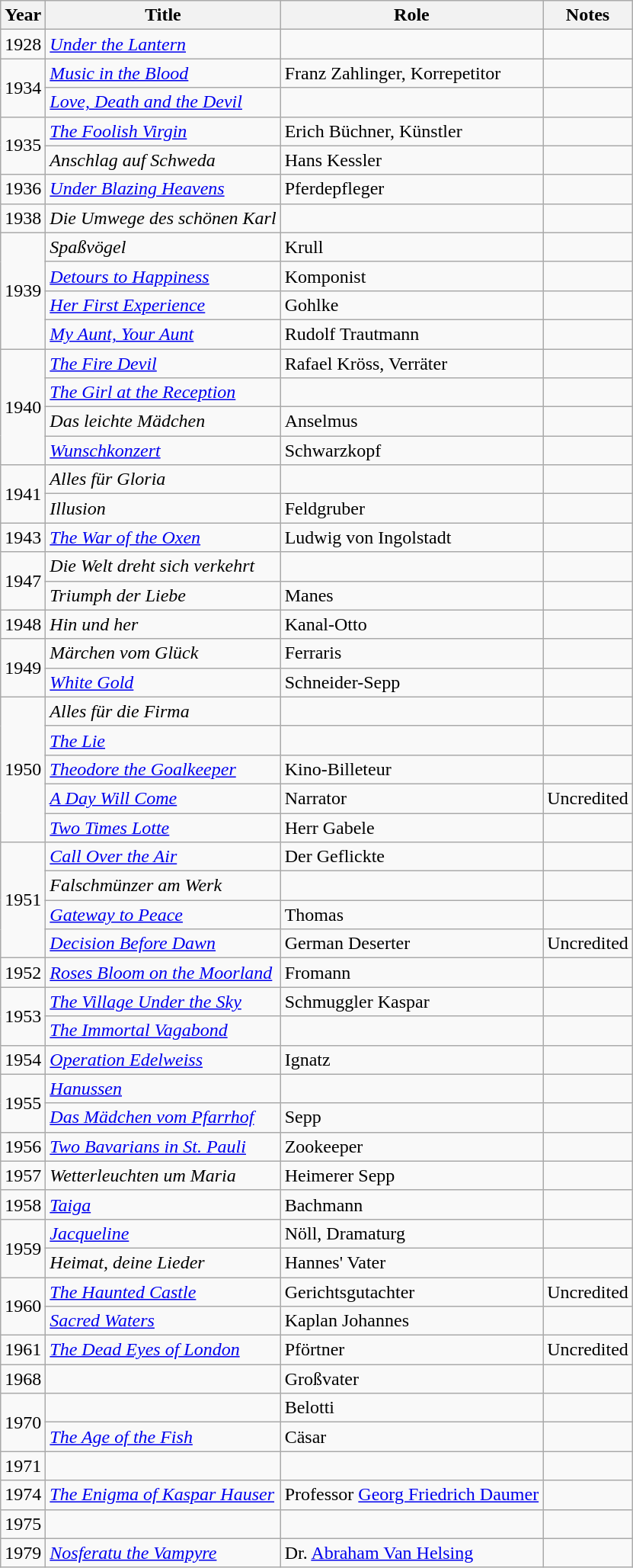<table class="wikitable sortable">
<tr>
<th>Year</th>
<th>Title</th>
<th>Role</th>
<th class = "unsortable">Notes</th>
</tr>
<tr>
<td>1928</td>
<td><em><a href='#'>Under the Lantern</a></em></td>
<td></td>
<td></td>
</tr>
<tr>
<td rowspan=2>1934</td>
<td><em><a href='#'>Music in the Blood</a></em></td>
<td>Franz Zahlinger, Korrepetitor</td>
<td></td>
</tr>
<tr>
<td><em><a href='#'>Love, Death and the Devil</a></em></td>
<td></td>
<td></td>
</tr>
<tr>
<td rowspan=2>1935</td>
<td><em><a href='#'>The Foolish Virgin</a></em></td>
<td>Erich Büchner, Künstler</td>
<td></td>
</tr>
<tr>
<td><em>Anschlag auf Schweda</em></td>
<td>Hans Kessler</td>
<td></td>
</tr>
<tr>
<td>1936</td>
<td><em><a href='#'>Under Blazing Heavens</a></em></td>
<td>Pferdepfleger</td>
<td></td>
</tr>
<tr>
<td>1938</td>
<td><em>Die Umwege des schönen Karl</em></td>
<td></td>
<td></td>
</tr>
<tr>
<td rowspan=4>1939</td>
<td><em>Spaßvögel</em></td>
<td>Krull</td>
<td></td>
</tr>
<tr>
<td><em><a href='#'>Detours to Happiness</a></em></td>
<td>Komponist</td>
<td></td>
</tr>
<tr>
<td><em><a href='#'>Her First Experience</a></em></td>
<td>Gohlke</td>
<td></td>
</tr>
<tr>
<td><em><a href='#'>My Aunt, Your Aunt</a></em></td>
<td>Rudolf Trautmann</td>
<td></td>
</tr>
<tr>
<td rowspan=4>1940</td>
<td><em><a href='#'>The Fire Devil</a></em></td>
<td>Rafael Kröss, Verräter</td>
<td></td>
</tr>
<tr>
<td><em><a href='#'>The Girl at the Reception</a></em></td>
<td></td>
<td></td>
</tr>
<tr>
<td><em>Das leichte Mädchen</em></td>
<td>Anselmus</td>
<td></td>
</tr>
<tr>
<td><em><a href='#'>Wunschkonzert</a></em></td>
<td>Schwarzkopf</td>
<td></td>
</tr>
<tr>
<td rowspan=2>1941</td>
<td><em>Alles für Gloria</em></td>
<td></td>
<td></td>
</tr>
<tr>
<td><em>Illusion</em></td>
<td>Feldgruber</td>
<td></td>
</tr>
<tr>
<td>1943</td>
<td><em><a href='#'>The War of the Oxen</a></em></td>
<td>Ludwig von Ingolstadt</td>
<td></td>
</tr>
<tr>
<td rowspan=2>1947</td>
<td><em>Die Welt dreht sich verkehrt</em></td>
<td></td>
<td></td>
</tr>
<tr>
<td><em>Triumph der Liebe</em></td>
<td>Manes</td>
<td></td>
</tr>
<tr>
<td>1948</td>
<td><em>Hin und her</em></td>
<td>Kanal-Otto</td>
<td></td>
</tr>
<tr>
<td rowspan=2>1949</td>
<td><em>Märchen vom Glück</em></td>
<td>Ferraris</td>
<td></td>
</tr>
<tr>
<td><em><a href='#'>White Gold</a></em></td>
<td>Schneider-Sepp</td>
<td></td>
</tr>
<tr>
<td rowspan=5>1950</td>
<td><em>Alles für die Firma</em></td>
<td></td>
<td></td>
</tr>
<tr>
<td><em><a href='#'>The Lie</a></em></td>
<td></td>
<td></td>
</tr>
<tr>
<td><em><a href='#'>Theodore the Goalkeeper</a></em></td>
<td>Kino-Billeteur</td>
<td></td>
</tr>
<tr>
<td><em><a href='#'>A Day Will Come</a></em></td>
<td>Narrator</td>
<td>Uncredited</td>
</tr>
<tr>
<td><em><a href='#'>Two Times Lotte</a></em></td>
<td>Herr Gabele</td>
<td></td>
</tr>
<tr>
<td rowspan=4>1951</td>
<td><em><a href='#'>Call Over the Air</a></em></td>
<td>Der Geflickte</td>
<td></td>
</tr>
<tr>
<td><em>Falschmünzer am Werk</em></td>
<td></td>
<td></td>
</tr>
<tr>
<td><em><a href='#'>Gateway to Peace</a></em></td>
<td>Thomas</td>
<td></td>
</tr>
<tr>
<td><em><a href='#'>Decision Before Dawn</a></em></td>
<td>German Deserter</td>
<td>Uncredited</td>
</tr>
<tr>
<td>1952</td>
<td><em><a href='#'>Roses Bloom on the Moorland</a></em></td>
<td>Fromann</td>
<td></td>
</tr>
<tr>
<td rowspan=2>1953</td>
<td><em><a href='#'>The Village Under the Sky</a></em></td>
<td>Schmuggler Kaspar</td>
<td></td>
</tr>
<tr>
<td><em><a href='#'>The Immortal Vagabond</a></em></td>
<td></td>
<td></td>
</tr>
<tr>
<td>1954</td>
<td><em><a href='#'>Operation Edelweiss</a></em></td>
<td>Ignatz</td>
<td></td>
</tr>
<tr>
<td rowspan=2>1955</td>
<td><em><a href='#'>Hanussen</a></em></td>
<td></td>
<td></td>
</tr>
<tr>
<td><em><a href='#'>Das Mädchen vom Pfarrhof</a></em></td>
<td>Sepp</td>
<td></td>
</tr>
<tr>
<td>1956</td>
<td><em><a href='#'>Two Bavarians in St. Pauli</a></em></td>
<td>Zookeeper</td>
<td></td>
</tr>
<tr>
<td>1957</td>
<td><em>Wetterleuchten um Maria</em></td>
<td>Heimerer Sepp</td>
<td></td>
</tr>
<tr>
<td>1958</td>
<td><em><a href='#'>Taiga</a></em></td>
<td>Bachmann</td>
<td></td>
</tr>
<tr>
<td rowspan=2>1959</td>
<td><em><a href='#'>Jacqueline</a></em></td>
<td>Nöll, Dramaturg</td>
<td></td>
</tr>
<tr>
<td><em>Heimat, deine Lieder</em></td>
<td>Hannes' Vater</td>
<td></td>
</tr>
<tr>
<td rowspan=2>1960</td>
<td><em><a href='#'>The Haunted Castle</a></em></td>
<td>Gerichtsgutachter</td>
<td>Uncredited</td>
</tr>
<tr>
<td><em><a href='#'>Sacred Waters</a></em></td>
<td>Kaplan Johannes</td>
<td></td>
</tr>
<tr>
<td>1961</td>
<td><em><a href='#'>The Dead Eyes of London</a></em></td>
<td>Pförtner</td>
<td>Uncredited</td>
</tr>
<tr>
<td>1968</td>
<td><em></em></td>
<td>Großvater</td>
<td></td>
</tr>
<tr>
<td rowspan=2>1970</td>
<td><em></em></td>
<td>Belotti</td>
<td></td>
</tr>
<tr>
<td><em><a href='#'>The Age of the Fish</a></em></td>
<td>Cäsar</td>
<td></td>
</tr>
<tr>
<td>1971</td>
<td><em></em></td>
<td></td>
<td></td>
</tr>
<tr>
<td>1974</td>
<td><em><a href='#'>The Enigma of Kaspar Hauser</a></em></td>
<td>Professor <a href='#'>Georg Friedrich Daumer</a></td>
<td></td>
</tr>
<tr>
<td>1975</td>
<td><em></em></td>
<td></td>
<td></td>
</tr>
<tr>
<td>1979</td>
<td><em><a href='#'>Nosferatu the Vampyre</a></em></td>
<td>Dr. <a href='#'>Abraham Van Helsing</a></td>
<td></td>
</tr>
</table>
